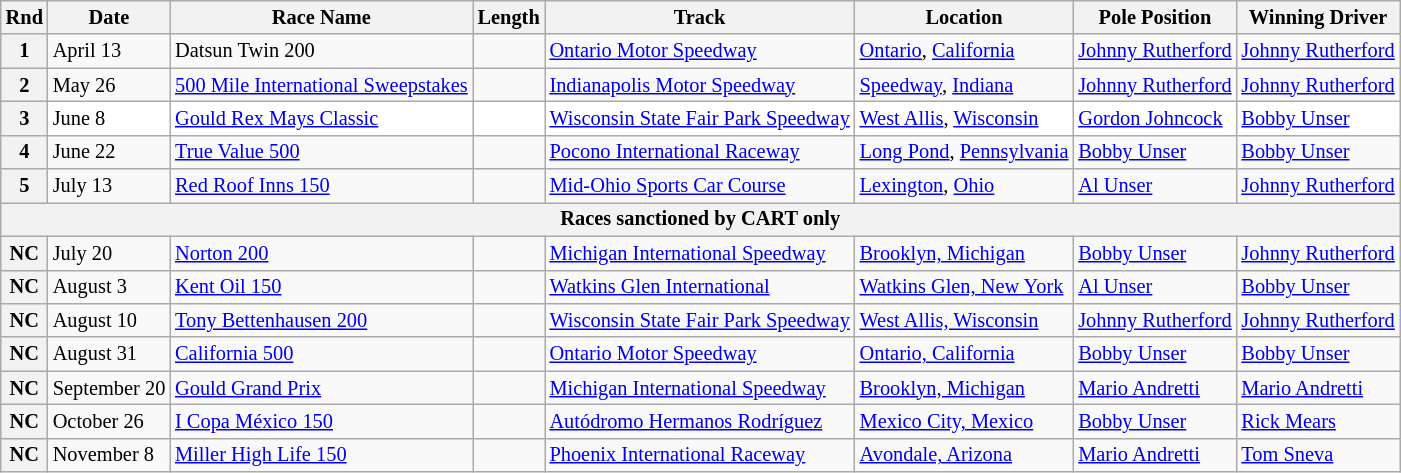<table class="wikitable" style="font-size:85%">
<tr>
<th>Rnd</th>
<th>Date</th>
<th>Race Name</th>
<th>Length</th>
<th>Track</th>
<th>Location</th>
<th>Pole Position</th>
<th>Winning Driver</th>
</tr>
<tr>
<th>1</th>
<td>April 13</td>
<td>Datsun Twin 200</td>
<td></td>
<td> <a href='#'>Ontario Motor Speedway</a></td>
<td><a href='#'>Ontario</a>, <a href='#'>California</a></td>
<td> <a href='#'>Johnny Rutherford</a></td>
<td> <a href='#'>Johnny Rutherford</a></td>
</tr>
<tr>
<th>2</th>
<td>May 26</td>
<td><a href='#'>500 Mile International Sweepstakes</a></td>
<td></td>
<td> <a href='#'>Indianapolis Motor Speedway</a></td>
<td><a href='#'>Speedway</a>, <a href='#'>Indiana</a></td>
<td> <a href='#'>Johnny Rutherford</a></td>
<td> <a href='#'>Johnny Rutherford</a></td>
</tr>
<tr style="background:#FFFFFF;">
<th>3</th>
<td>June 8</td>
<td><a href='#'>Gould Rex Mays Classic</a></td>
<td></td>
<td> <a href='#'>Wisconsin State Fair Park Speedway</a></td>
<td><a href='#'>West Allis</a>, <a href='#'>Wisconsin</a></td>
<td> <a href='#'>Gordon Johncock</a></td>
<td> <a href='#'>Bobby Unser</a></td>
</tr>
<tr>
<th>4</th>
<td>June 22</td>
<td><a href='#'>True Value 500</a></td>
<td></td>
<td> <a href='#'>Pocono International Raceway</a></td>
<td><a href='#'>Long Pond</a>, <a href='#'>Pennsylvania</a></td>
<td> <a href='#'>Bobby Unser</a></td>
<td> <a href='#'>Bobby Unser</a></td>
</tr>
<tr>
<th>5</th>
<td>July 13</td>
<td><a href='#'>Red Roof Inns 150</a></td>
<td></td>
<td> <a href='#'>Mid-Ohio Sports Car Course</a></td>
<td><a href='#'>Lexington</a>, <a href='#'>Ohio</a></td>
<td> <a href='#'>Al Unser</a></td>
<td> <a href='#'>Johnny Rutherford</a></td>
</tr>
<tr>
<th colspan=8>Races sanctioned by CART only</th>
</tr>
<tr>
<th>NC</th>
<td>July 20</td>
<td><a href='#'>Norton 200</a></td>
<td></td>
<td> <a href='#'>Michigan International Speedway</a></td>
<td><a href='#'>Brooklyn, Michigan</a></td>
<td> <a href='#'>Bobby Unser</a></td>
<td> <a href='#'>Johnny Rutherford</a></td>
</tr>
<tr>
<th>NC</th>
<td>August 3</td>
<td><a href='#'>Kent Oil 150</a></td>
<td></td>
<td> <a href='#'>Watkins Glen International</a></td>
<td><a href='#'>Watkins Glen, New York</a></td>
<td> <a href='#'>Al Unser</a></td>
<td> <a href='#'>Bobby Unser</a></td>
</tr>
<tr>
<th>NC</th>
<td>August 10</td>
<td><a href='#'>Tony Bettenhausen 200</a></td>
<td></td>
<td> <a href='#'>Wisconsin State Fair Park Speedway</a></td>
<td><a href='#'>West Allis, Wisconsin</a></td>
<td> <a href='#'>Johnny Rutherford</a></td>
<td> <a href='#'>Johnny Rutherford</a></td>
</tr>
<tr>
<th>NC</th>
<td>August 31</td>
<td><a href='#'>California 500</a></td>
<td></td>
<td> <a href='#'>Ontario Motor Speedway</a></td>
<td><a href='#'>Ontario, California</a></td>
<td> <a href='#'>Bobby Unser</a></td>
<td> <a href='#'>Bobby Unser</a></td>
</tr>
<tr>
<th>NC</th>
<td>September 20</td>
<td><a href='#'>Gould Grand Prix</a></td>
<td></td>
<td> <a href='#'>Michigan International Speedway</a></td>
<td><a href='#'>Brooklyn, Michigan</a></td>
<td> <a href='#'>Mario Andretti</a></td>
<td> <a href='#'>Mario Andretti</a></td>
</tr>
<tr>
<th>NC</th>
<td>October 26</td>
<td><a href='#'>I Copa México 150</a></td>
<td></td>
<td> <a href='#'>Autódromo Hermanos Rodríguez</a></td>
<td><a href='#'>Mexico City, Mexico</a></td>
<td> <a href='#'>Bobby Unser</a></td>
<td> <a href='#'>Rick Mears</a></td>
</tr>
<tr>
<th>NC</th>
<td>November 8</td>
<td><a href='#'>Miller High Life 150</a></td>
<td></td>
<td> <a href='#'>Phoenix International Raceway</a></td>
<td><a href='#'>Avondale, Arizona</a></td>
<td> <a href='#'>Mario Andretti</a></td>
<td> <a href='#'>Tom Sneva</a></td>
</tr>
</table>
